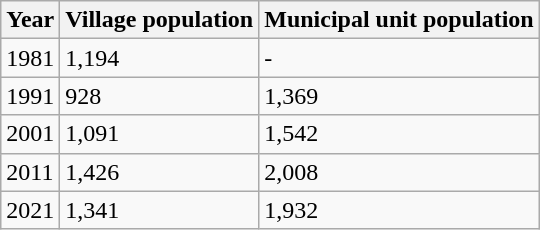<table class=wikitable>
<tr>
<th>Year</th>
<th>Village population</th>
<th>Municipal unit population</th>
</tr>
<tr>
<td>1981</td>
<td>1,194</td>
<td>-</td>
</tr>
<tr>
<td>1991</td>
<td>928</td>
<td>1,369</td>
</tr>
<tr>
<td>2001</td>
<td>1,091</td>
<td>1,542</td>
</tr>
<tr>
<td>2011</td>
<td>1,426</td>
<td>2,008</td>
</tr>
<tr>
<td>2021</td>
<td>1,341</td>
<td>1,932</td>
</tr>
</table>
